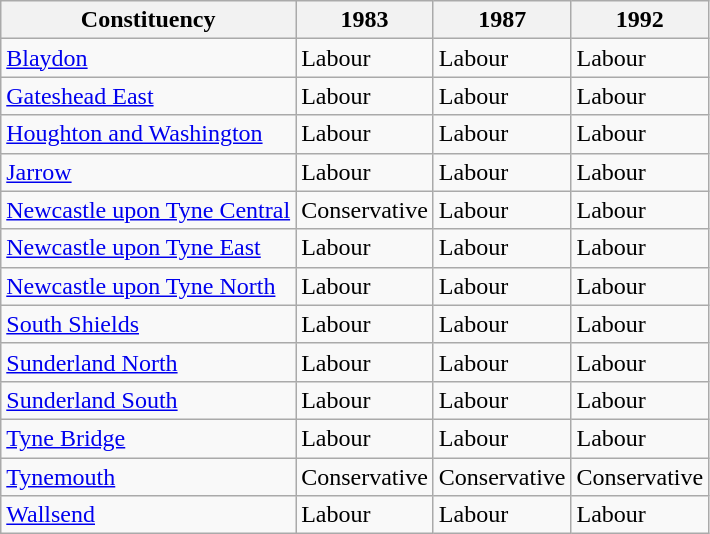<table class="wikitable">
<tr>
<th>Constituency</th>
<th>1983</th>
<th>1987</th>
<th>1992</th>
</tr>
<tr>
<td><a href='#'>Blaydon</a></td>
<td bgcolor=>Labour</td>
<td bgcolor=>Labour</td>
<td bgcolor=>Labour</td>
</tr>
<tr>
<td><a href='#'>Gateshead East</a></td>
<td bgcolor=>Labour</td>
<td bgcolor=>Labour</td>
<td bgcolor=>Labour</td>
</tr>
<tr>
<td><a href='#'>Houghton and Washington</a></td>
<td bgcolor=>Labour</td>
<td bgcolor=>Labour</td>
<td bgcolor=>Labour</td>
</tr>
<tr>
<td><a href='#'>Jarrow</a></td>
<td bgcolor=>Labour</td>
<td bgcolor=>Labour</td>
<td bgcolor=>Labour</td>
</tr>
<tr>
<td><a href='#'>Newcastle upon Tyne Central</a></td>
<td bgcolor=>Conservative</td>
<td bgcolor=>Labour</td>
<td bgcolor=>Labour</td>
</tr>
<tr>
<td><a href='#'>Newcastle upon Tyne East</a></td>
<td bgcolor=>Labour</td>
<td bgcolor=>Labour</td>
<td bgcolor=>Labour</td>
</tr>
<tr>
<td><a href='#'>Newcastle upon Tyne North</a></td>
<td bgcolor=>Labour</td>
<td bgcolor=>Labour</td>
<td bgcolor=>Labour</td>
</tr>
<tr>
<td><a href='#'>South Shields</a></td>
<td bgcolor=>Labour</td>
<td bgcolor=>Labour</td>
<td bgcolor=>Labour</td>
</tr>
<tr>
<td><a href='#'>Sunderland North</a></td>
<td bgcolor=>Labour</td>
<td bgcolor=>Labour</td>
<td bgcolor=>Labour</td>
</tr>
<tr>
<td><a href='#'>Sunderland South</a></td>
<td bgcolor=>Labour</td>
<td bgcolor=>Labour</td>
<td bgcolor=>Labour</td>
</tr>
<tr>
<td><a href='#'>Tyne Bridge</a></td>
<td bgcolor=>Labour</td>
<td bgcolor=>Labour</td>
<td bgcolor=>Labour</td>
</tr>
<tr>
<td><a href='#'>Tynemouth</a></td>
<td bgcolor=>Conservative</td>
<td bgcolor=>Conservative</td>
<td bgcolor=>Conservative</td>
</tr>
<tr>
<td><a href='#'>Wallsend</a></td>
<td bgcolor=>Labour</td>
<td bgcolor=>Labour</td>
<td bgcolor=>Labour</td>
</tr>
</table>
